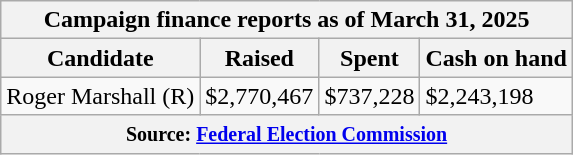<table class="wikitable sortable">
<tr>
<th colspan=4>Campaign finance reports as of March 31, 2025</th>
</tr>
<tr style="text-align:center;">
<th>Candidate</th>
<th>Raised</th>
<th>Spent</th>
<th>Cash on hand</th>
</tr>
<tr>
<td>Roger Marshall (R)</td>
<td>$2,770,467</td>
<td>$737,228</td>
<td>$2,243,198</td>
</tr>
<tr>
<th colspan="4"><small>Source: <a href='#'>Federal Election Commission</a></small></th>
</tr>
</table>
